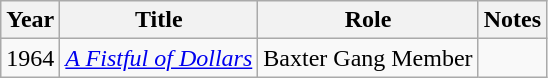<table class="wikitable">
<tr>
<th>Year</th>
<th>Title</th>
<th>Role</th>
<th>Notes</th>
</tr>
<tr>
<td>1964</td>
<td><em><a href='#'>A Fistful of Dollars</a></em></td>
<td>Baxter Gang Member</td>
<td></td>
</tr>
</table>
